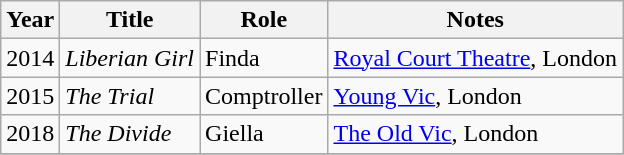<table class="wikitable sortable">
<tr>
<th>Year</th>
<th>Title</th>
<th>Role</th>
<th class="unsortable">Notes</th>
</tr>
<tr>
<td>2014</td>
<td><em>Liberian Girl</em></td>
<td>Finda</td>
<td><a href='#'>Royal Court Theatre</a>, London</td>
</tr>
<tr>
<td>2015</td>
<td><em>The Trial</em></td>
<td>Comptroller</td>
<td><a href='#'>Young Vic</a>, London</td>
</tr>
<tr>
<td>2018</td>
<td><em>The Divide</em></td>
<td>Giella</td>
<td><a href='#'>The Old Vic</a>, London</td>
</tr>
<tr>
</tr>
</table>
